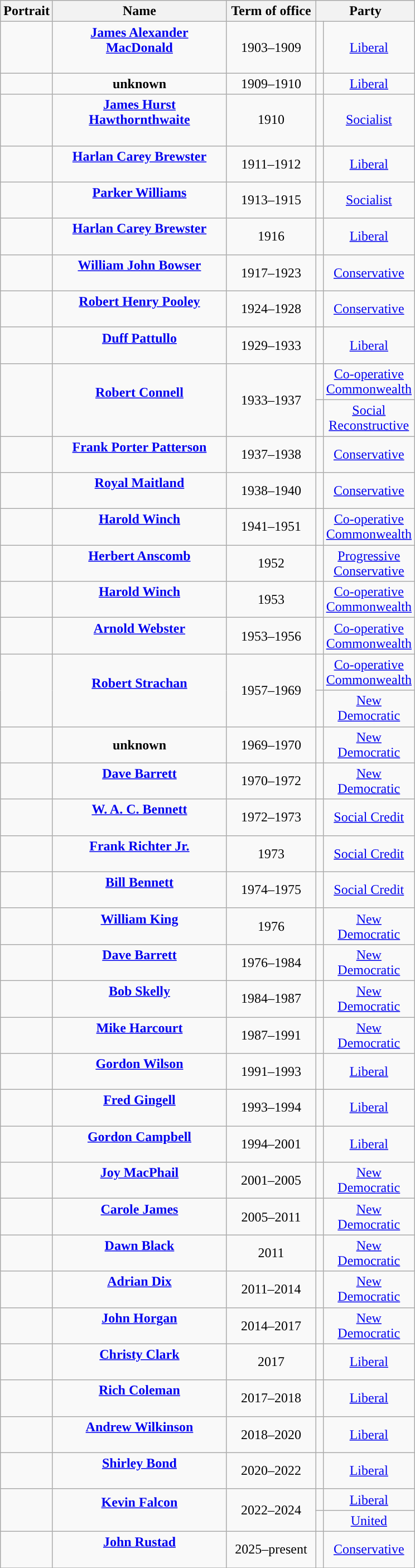<table class="wikitable" style="text-align:center">
<tr>
<th scope="col">Portrait</th>
<th scope="col" width="200px">Name<br></th>
<th scope="col" width="100px">Term of office</th>
<th colspan="2">Party</th>
</tr>
<tr>
<td></td>
<td><strong><a href='#'>James Alexander MacDonald</a></strong><br><br></td>
<td>1903–1909</td>
<td style="width:1px; background:"></td>
<td width="100px"><a href='#'>Liberal</a></td>
</tr>
<tr>
<td></td>
<td><strong>unknown</strong></td>
<td>1909–1910</td>
<td style="width:1px; background:"></td>
<td><a href='#'>Liberal</a></td>
</tr>
<tr>
<td></td>
<td><strong><a href='#'>James Hurst Hawthornthwaite</a></strong><br><br></td>
<td>1910</td>
<td style="width:1px; background:"></td>
<td><a href='#'>Socialist</a></td>
</tr>
<tr>
<td></td>
<td><strong><a href='#'>Harlan Carey Brewster</a></strong><br><br></td>
<td>1911–1912</td>
<td style="width:1px; background:"></td>
<td><a href='#'>Liberal</a></td>
</tr>
<tr>
<td></td>
<td><strong><a href='#'>Parker Williams</a></strong><br><br></td>
<td>1913–1915</td>
<td style="width:1px; background:"></td>
<td><a href='#'>Socialist</a></td>
</tr>
<tr>
<td></td>
<td><strong><a href='#'>Harlan Carey Brewster</a></strong><br><br></td>
<td>1916</td>
<td style="width:1px; background:"></td>
<td><a href='#'>Liberal</a></td>
</tr>
<tr>
<td></td>
<td><strong><a href='#'>William John Bowser</a></strong><br><br></td>
<td>1917–1923</td>
<td style="width:1px; background:"></td>
<td><a href='#'>Conservative</a></td>
</tr>
<tr>
<td></td>
<td><strong><a href='#'>Robert Henry Pooley</a></strong><br><br></td>
<td>1924–1928</td>
<td style="width:1px; background:"></td>
<td><a href='#'>Conservative</a></td>
</tr>
<tr>
<td></td>
<td><strong><a href='#'>Duff Pattullo</a></strong><br><br></td>
<td>1929–1933</td>
<td style="width:1px; background:"></td>
<td><a href='#'>Liberal</a></td>
</tr>
<tr>
<td rowspan="2"></td>
<td rowspan="2"><strong><a href='#'>Robert Connell</a></strong><br><br></td>
<td rowspan="2">1933–1937</td>
<td style="width:1px; background:"></td>
<td><a href='#'>Co-operative Commonwealth</a></td>
</tr>
<tr>
<td style="width:1px; background:"></td>
<td><a href='#'>Social Reconstructive</a></td>
</tr>
<tr>
<td></td>
<td><strong><a href='#'>Frank Porter Patterson</a></strong><br><br></td>
<td>1937–1938</td>
<td style="width:1px; background:"></td>
<td><a href='#'>Conservative</a></td>
</tr>
<tr>
<td></td>
<td><strong><a href='#'>Royal Maitland</a></strong><br><br></td>
<td>1938–1940</td>
<td style="width:1px; background:"></td>
<td><a href='#'>Conservative</a></td>
</tr>
<tr>
<td></td>
<td><strong><a href='#'>Harold Winch</a></strong><br><br></td>
<td>1941–1951</td>
<td style="width:1px; background:"></td>
<td><a href='#'>Co-operative Commonwealth</a></td>
</tr>
<tr>
<td></td>
<td><strong><a href='#'>Herbert Anscomb</a></strong><br><br></td>
<td>1952</td>
<td style="width:1px; background:"></td>
<td><a href='#'>Progressive Conservative</a></td>
</tr>
<tr>
<td></td>
<td><strong><a href='#'>Harold Winch</a></strong><br><br></td>
<td>1953</td>
<td style="width:1px; background:"></td>
<td><a href='#'>Co-operative Commonwealth</a></td>
</tr>
<tr>
<td></td>
<td><strong><a href='#'>Arnold Webster</a></strong><br><br></td>
<td>1953–1956</td>
<td style="width:1px; background:"></td>
<td><a href='#'>Co-operative Commonwealth</a></td>
</tr>
<tr>
<td rowspan="2"></td>
<td rowspan="2"><strong><a href='#'>Robert Strachan</a></strong><br><br></td>
<td rowspan="2">1957–1969</td>
<td style="width:1px; background:"></td>
<td><a href='#'>Co-operative Commonwealth</a></td>
</tr>
<tr>
<td style="width:1px; background:"></td>
<td><a href='#'>New Democratic</a></td>
</tr>
<tr>
<td></td>
<td><strong>unknown</strong></td>
<td>1969–1970</td>
<td style="width:1px; background:"></td>
<td><a href='#'>New Democratic</a></td>
</tr>
<tr>
<td></td>
<td><strong><a href='#'>Dave Barrett</a></strong><br><br></td>
<td>1970–1972</td>
<td style="width:1px; background:"></td>
<td><a href='#'>New Democratic</a></td>
</tr>
<tr>
<td></td>
<td><strong><a href='#'>W. A. C. Bennett</a></strong><br><br></td>
<td>1972–1973</td>
<td style="width:1px; background:"></td>
<td><a href='#'>Social Credit</a></td>
</tr>
<tr>
<td></td>
<td><strong><a href='#'>Frank Richter Jr.</a></strong><br><br></td>
<td>1973</td>
<td style="width:1px; background:"></td>
<td><a href='#'>Social Credit</a></td>
</tr>
<tr>
<td></td>
<td><strong><a href='#'>Bill Bennett</a></strong><br><br></td>
<td>1974–1975</td>
<td style="width:1px; background:"></td>
<td><a href='#'>Social Credit</a></td>
</tr>
<tr>
<td></td>
<td><a href='#'><strong>William King</strong></a><br><br></td>
<td>1976</td>
<td style="width:1px; background:"></td>
<td><a href='#'>New Democratic</a></td>
</tr>
<tr>
<td></td>
<td><strong><a href='#'>Dave Barrett</a></strong><br><br></td>
<td>1976–1984</td>
<td style="width:1px; background:"></td>
<td><a href='#'>New Democratic</a></td>
</tr>
<tr>
<td></td>
<td><strong><a href='#'>Bob Skelly</a></strong><br><br></td>
<td>1984–1987</td>
<td style="width:1px; background:"></td>
<td><a href='#'>New Democratic</a></td>
</tr>
<tr>
<td></td>
<td><strong><a href='#'>Mike Harcourt</a></strong><br><br></td>
<td>1987–1991</td>
<td style="width:1px; background:"></td>
<td><a href='#'>New Democratic</a></td>
</tr>
<tr>
<td></td>
<td><a href='#'><strong>Gordon Wilson</strong></a><br><br></td>
<td>1991–1993</td>
<td style="width:1px; background:"></td>
<td><a href='#'>Liberal</a></td>
</tr>
<tr>
<td></td>
<td><strong><a href='#'>Fred Gingell</a></strong><br><br></td>
<td>1993–1994</td>
<td style="width:1px; background:"></td>
<td><a href='#'>Liberal</a></td>
</tr>
<tr>
<td></td>
<td><strong><a href='#'>Gordon Campbell</a></strong><br><br></td>
<td>1994–2001</td>
<td style="width:1px; background:"></td>
<td><a href='#'>Liberal</a></td>
</tr>
<tr>
<td></td>
<td><strong><a href='#'>Joy MacPhail</a></strong><br><br></td>
<td>2001–2005</td>
<td style="width:1px; background:"></td>
<td><a href='#'>New Democratic</a></td>
</tr>
<tr>
<td></td>
<td><strong><a href='#'>Carole James</a></strong><br><br></td>
<td>2005–2011</td>
<td style="width:1px; background:"></td>
<td><a href='#'>New Democratic</a></td>
</tr>
<tr>
<td></td>
<td><strong><a href='#'>Dawn Black</a></strong><br><br></td>
<td>2011</td>
<td style="width:1px; background:"></td>
<td><a href='#'>New Democratic</a></td>
</tr>
<tr>
<td></td>
<td><strong><a href='#'>Adrian Dix</a></strong><br><br></td>
<td>2011–2014</td>
<td style="width:1px; background:"></td>
<td><a href='#'>New Democratic</a></td>
</tr>
<tr>
<td></td>
<td><strong><a href='#'>John Horgan</a></strong><br><br></td>
<td>2014–2017</td>
<td style="width:1px; background:"></td>
<td><a href='#'>New Democratic</a></td>
</tr>
<tr>
<td></td>
<td><strong><a href='#'>Christy Clark</a></strong><br><br></td>
<td>2017</td>
<td style="width:1px; background:"></td>
<td><a href='#'>Liberal</a></td>
</tr>
<tr>
<td></td>
<td><strong><a href='#'>Rich Coleman</a></strong><br><br></td>
<td>2017–2018</td>
<td style="width:1px; background:"></td>
<td><a href='#'>Liberal</a></td>
</tr>
<tr>
<td></td>
<td><strong><a href='#'>Andrew Wilkinson</a></strong><br><br></td>
<td>2018–2020</td>
<td style="width:1px; background:"></td>
<td><a href='#'>Liberal</a></td>
</tr>
<tr>
<td></td>
<td><strong><a href='#'>Shirley Bond</a></strong><br><br></td>
<td>2020–2022</td>
<td style="width:1px; background:"></td>
<td><a href='#'>Liberal</a></td>
</tr>
<tr>
<td rowspan="2"></td>
<td rowspan="2"><strong><a href='#'>Kevin Falcon</a></strong><br><br></td>
<td rowspan="2">2022–2024</td>
<td style="width:1px; background:"></td>
<td><a href='#'>Liberal</a></td>
</tr>
<tr>
<td style="width:1px; background:"></td>
<td><a href='#'>United</a></td>
</tr>
<tr>
<td></td>
<td><strong><a href='#'>John Rustad</a></strong><br><br></td>
<td>2025–present</td>
<td style="width:1px; background:"></td>
<td><a href='#'>Conservative</a></td>
</tr>
<tr>
</tr>
</table>
